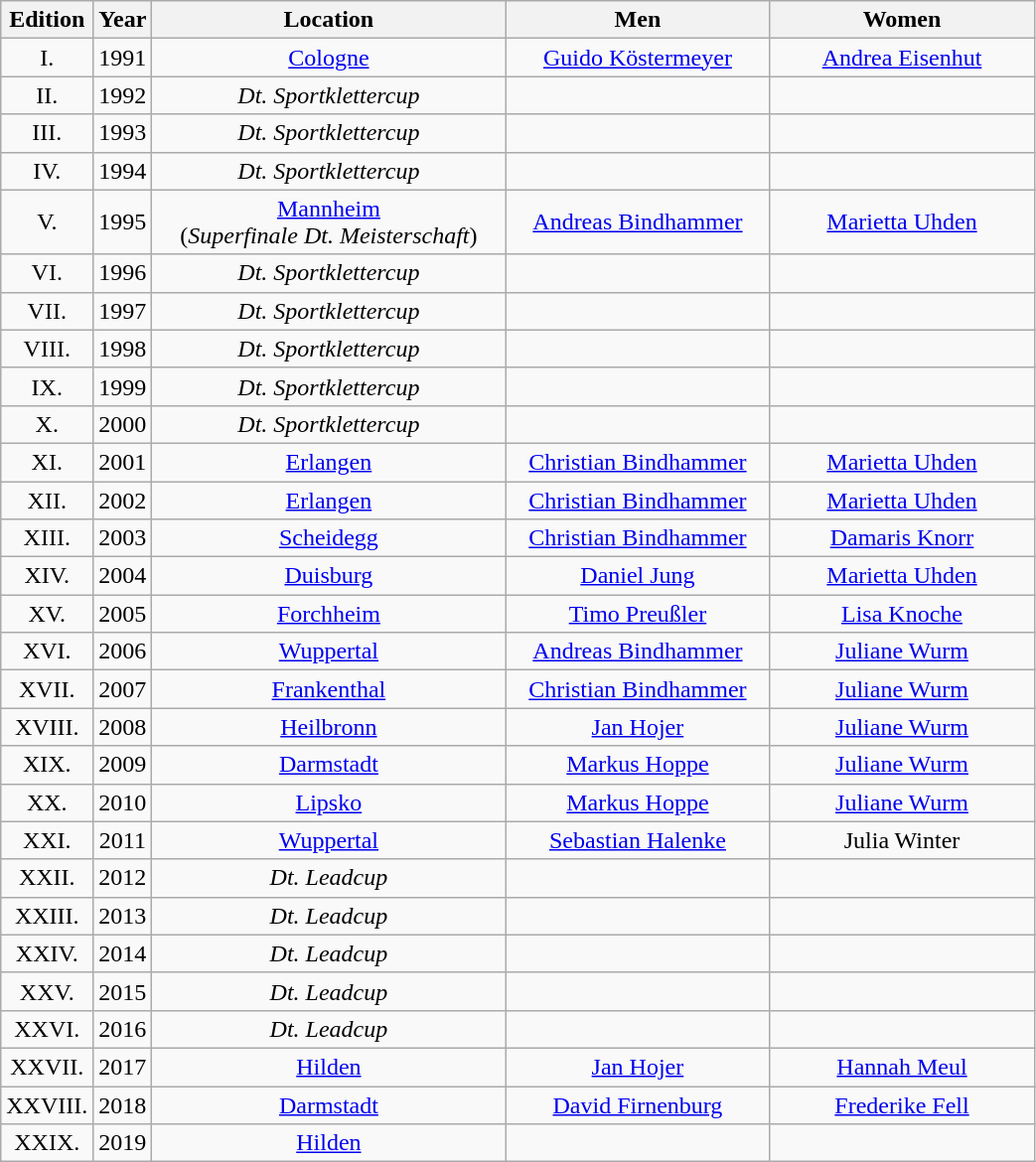<table class="wikitable">
<tr>
<th>Edition</th>
<th>Year</th>
<th style="width:230px">Location</th>
<th style="width:170px">Men</th>
<th style="width:170px">Women</th>
</tr>
<tr align="center">
<td>I.</td>
<td>1991</td>
<td><a href='#'>Cologne</a></td>
<td><a href='#'>Guido Köstermeyer</a></td>
<td><a href='#'>Andrea Eisenhut</a></td>
</tr>
<tr align="center">
<td>II.</td>
<td>1992</td>
<td><em>Dt. Sportklettercup</em></td>
<td></td>
<td></td>
</tr>
<tr align="center">
<td>III.</td>
<td>1993</td>
<td><em>Dt. Sportklettercup</em></td>
<td></td>
<td></td>
</tr>
<tr align="center">
<td>IV.</td>
<td>1994</td>
<td><em>Dt. Sportklettercup</em></td>
<td></td>
<td></td>
</tr>
<tr align="center">
<td>V.</td>
<td>1995</td>
<td><a href='#'>Mannheim</a><br>(<em>Superfinale Dt. Meisterschaft</em>)</td>
<td><a href='#'>Andreas Bindhammer</a></td>
<td><a href='#'>Marietta Uhden</a></td>
</tr>
<tr align="center">
<td>VI.</td>
<td>1996</td>
<td><em>Dt. Sportklettercup</em></td>
<td></td>
<td></td>
</tr>
<tr align="center">
<td>VII.</td>
<td>1997</td>
<td><em>Dt. Sportklettercup</em></td>
<td></td>
<td></td>
</tr>
<tr align="center">
<td>VIII.</td>
<td>1998</td>
<td><em>Dt. Sportklettercup</em></td>
<td></td>
<td></td>
</tr>
<tr align="center">
<td>IX.</td>
<td>1999</td>
<td><em>Dt. Sportklettercup</em></td>
<td></td>
<td></td>
</tr>
<tr align="center">
<td>X.</td>
<td>2000</td>
<td><em>Dt. Sportklettercup</em></td>
<td></td>
<td></td>
</tr>
<tr align="center">
<td>XI.</td>
<td>2001</td>
<td><a href='#'>Erlangen</a></td>
<td><a href='#'>Christian Bindhammer</a></td>
<td><a href='#'>Marietta Uhden</a></td>
</tr>
<tr align="center">
<td>XII.</td>
<td>2002</td>
<td><a href='#'>Erlangen</a></td>
<td><a href='#'>Christian Bindhammer</a></td>
<td><a href='#'>Marietta Uhden</a></td>
</tr>
<tr align="center">
<td>XIII.</td>
<td>2003</td>
<td><a href='#'>Scheidegg</a></td>
<td><a href='#'>Christian Bindhammer</a></td>
<td><a href='#'>Damaris Knorr</a></td>
</tr>
<tr align="center">
<td>XIV.</td>
<td>2004</td>
<td><a href='#'>Duisburg</a></td>
<td><a href='#'>Daniel Jung</a></td>
<td><a href='#'>Marietta Uhden</a></td>
</tr>
<tr align="center">
<td>XV.</td>
<td>2005</td>
<td><a href='#'>Forchheim</a></td>
<td><a href='#'>Timo Preußler</a></td>
<td><a href='#'>Lisa Knoche</a></td>
</tr>
<tr align="center">
<td>XVI.</td>
<td>2006</td>
<td><a href='#'>Wuppertal</a></td>
<td><a href='#'>Andreas Bindhammer</a></td>
<td><a href='#'>Juliane Wurm</a></td>
</tr>
<tr align="center">
<td>XVII.</td>
<td>2007</td>
<td><a href='#'>Frankenthal</a></td>
<td><a href='#'>Christian Bindhammer</a></td>
<td><a href='#'>Juliane Wurm</a></td>
</tr>
<tr align="center">
<td>XVIII.</td>
<td>2008</td>
<td><a href='#'>Heilbronn</a></td>
<td><a href='#'>Jan Hojer</a></td>
<td><a href='#'>Juliane Wurm</a></td>
</tr>
<tr align="center">
<td>XIX.</td>
<td>2009</td>
<td><a href='#'>Darmstadt</a></td>
<td><a href='#'>Markus Hoppe</a></td>
<td><a href='#'>Juliane Wurm</a></td>
</tr>
<tr align="center">
<td>XX.</td>
<td>2010</td>
<td><a href='#'>Lipsko</a></td>
<td><a href='#'>Markus Hoppe</a></td>
<td><a href='#'>Juliane Wurm</a></td>
</tr>
<tr align="center">
<td>XXI.</td>
<td>2011</td>
<td><a href='#'>Wuppertal</a></td>
<td><a href='#'>Sebastian Halenke</a></td>
<td>Julia Winter</td>
</tr>
<tr align="center">
<td>XXII.</td>
<td>2012</td>
<td><em>Dt. Leadcup</em></td>
<td></td>
<td></td>
</tr>
<tr align="center">
<td>XXIII.</td>
<td>2013</td>
<td><em>Dt. Leadcup</em></td>
<td></td>
<td></td>
</tr>
<tr align="center">
<td>XXIV.</td>
<td>2014</td>
<td><em>Dt. Leadcup</em></td>
<td></td>
<td></td>
</tr>
<tr align="center">
<td>XXV.</td>
<td>2015</td>
<td><em>Dt. Leadcup</em></td>
<td></td>
<td></td>
</tr>
<tr align="center">
<td>XXVI.</td>
<td>2016</td>
<td><em>Dt. Leadcup</em></td>
<td></td>
<td></td>
</tr>
<tr align="center">
<td>XXVII.</td>
<td>2017</td>
<td><a href='#'>Hilden</a></td>
<td><a href='#'>Jan Hojer</a></td>
<td><a href='#'>Hannah Meul</a></td>
</tr>
<tr align="center">
<td>XXVIII.</td>
<td>2018</td>
<td><a href='#'>Darmstadt</a></td>
<td><a href='#'>David Firnenburg</a></td>
<td><a href='#'>Frederike Fell</a></td>
</tr>
<tr align="center">
<td>XXIX.</td>
<td>2019</td>
<td><a href='#'>Hilden</a></td>
<td></td>
<td></td>
</tr>
</table>
